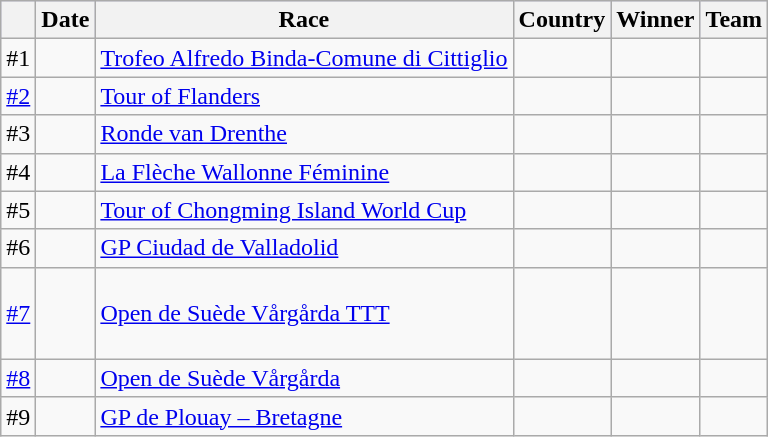<table class="wikitable sortable">
<tr style="background:#ccccff;">
<th></th>
<th>Date</th>
<th>Race</th>
<th>Country</th>
<th>Winner</th>
<th>Team</th>
</tr>
<tr>
<td>#1</td>
<td></td>
<td><a href='#'>Trofeo Alfredo Binda-Comune di Cittiglio</a></td>
<td></td>
<td></td>
<td></td>
</tr>
<tr>
<td><a href='#'>#2</a></td>
<td></td>
<td><a href='#'>Tour of Flanders</a></td>
<td></td>
<td></td>
<td></td>
</tr>
<tr>
<td>#3</td>
<td></td>
<td><a href='#'>Ronde van Drenthe</a></td>
<td></td>
<td></td>
<td></td>
</tr>
<tr>
<td>#4</td>
<td></td>
<td><a href='#'>La Flèche Wallonne Féminine</a></td>
<td></td>
<td></td>
<td></td>
</tr>
<tr>
<td>#5</td>
<td></td>
<td><a href='#'>Tour of Chongming Island World Cup</a></td>
<td></td>
<td></td>
<td></td>
</tr>
<tr>
<td>#6</td>
<td></td>
<td><a href='#'>GP Ciudad de Valladolid</a></td>
<td></td>
<td></td>
<td></td>
</tr>
<tr>
<td><a href='#'>#7</a></td>
<td></td>
<td><a href='#'>Open de Suède Vårgårda TTT</a></td>
<td></td>
<td><br><br><br></td>
<td></td>
</tr>
<tr>
<td><a href='#'>#8</a></td>
<td></td>
<td><a href='#'>Open de Suède Vårgårda</a></td>
<td></td>
<td></td>
<td></td>
</tr>
<tr>
<td>#9</td>
<td></td>
<td><a href='#'>GP de Plouay – Bretagne</a></td>
<td></td>
<td></td>
<td></td>
</tr>
</table>
